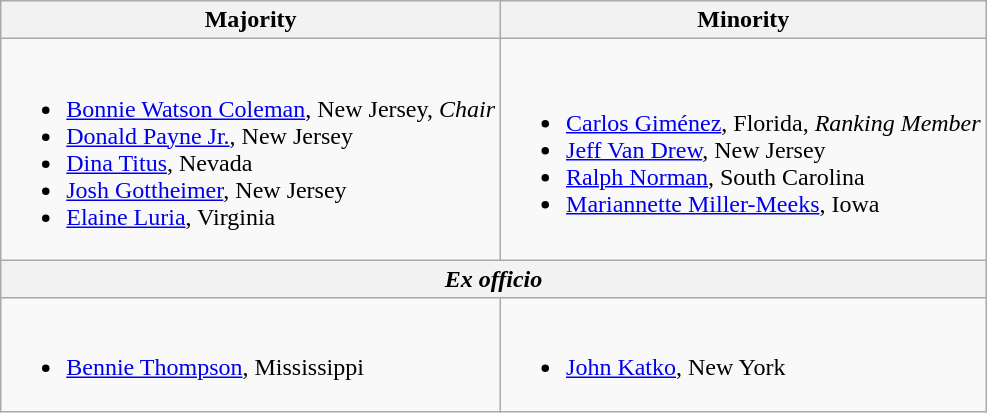<table class=wikitable>
<tr>
<th>Majority</th>
<th>Minority</th>
</tr>
<tr>
<td><br><ul><li><a href='#'>Bonnie Watson Coleman</a>, New Jersey, <em>Chair</em></li><li><a href='#'>Donald Payne Jr.</a>, New Jersey</li><li><a href='#'>Dina Titus</a>, Nevada</li><li><a href='#'>Josh Gottheimer</a>, New Jersey</li><li><a href='#'>Elaine Luria</a>, Virginia</li></ul></td>
<td><br><ul><li><a href='#'>Carlos Giménez</a>, Florida, <em>Ranking Member</em></li><li><a href='#'>Jeff Van Drew</a>, New Jersey</li><li><a href='#'>Ralph Norman</a>, South Carolina</li><li><a href='#'>Mariannette Miller-Meeks</a>, Iowa</li></ul></td>
</tr>
<tr>
<th colspan=2><em>Ex officio</em></th>
</tr>
<tr>
<td><br><ul><li><a href='#'>Bennie Thompson</a>, Mississippi</li></ul></td>
<td><br><ul><li><a href='#'>John Katko</a>, New York</li></ul></td>
</tr>
</table>
